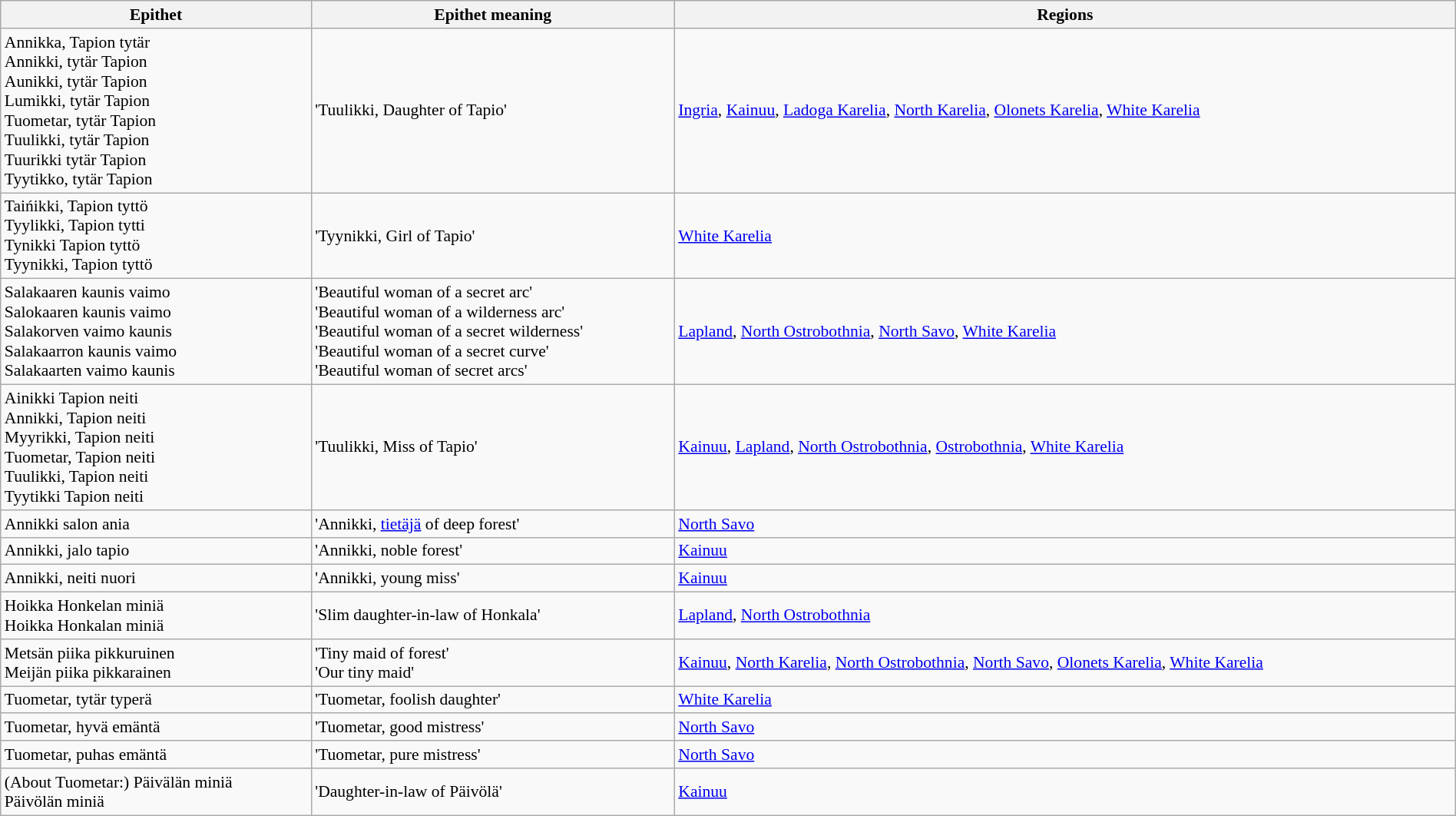<table class="wikitable sortable" style="font-size: 90%; width: 100%">
<tr>
<th>Epithet</th>
<th class="unsortable">Epithet meaning</th>
<th>Regions</th>
</tr>
<tr>
<td>Annikka, Tapion tytär<br>Annikki, tytär Tapion<br>Aunikki, tytär Tapion<br>Lumikki, tytär Tapion<br>Tuometar, tytär Tapion<br>Tuulikki, tytär Tapion<br>Tuurikki tytär Tapion<br>Tyytikko, tytär Tapion</td>
<td>'Tuulikki, Daughter of Tapio'</td>
<td><a href='#'>Ingria</a>, <a href='#'>Kainuu</a>, <a href='#'>Ladoga Karelia</a>, <a href='#'>North Karelia</a>, <a href='#'>Olonets Karelia</a>, <a href='#'>White Karelia</a></td>
</tr>
<tr>
<td>Taińikki, Tapion tyttö<br>Tyylikki, Tapion tytti<br>Tynikki Tapion tyttö<br>Tyynikki, Tapion tyttö</td>
<td>'Tyynikki, Girl of Tapio'</td>
<td><a href='#'>White Karelia</a></td>
</tr>
<tr>
<td>Salakaaren kaunis vaimo<br>Salokaaren kaunis vaimo<br>Salakorven vaimo kaunis<br>Salakaarron kaunis vaimo<br>Salakaarten vaimo kaunis</td>
<td>'Beautiful woman of a secret arc'<br>'Beautiful woman of a wilderness arc'<br>'Beautiful woman of a secret wilderness'<br>'Beautiful woman of a secret curve'<br>'Beautiful woman of secret arcs'</td>
<td><a href='#'>Lapland</a>, <a href='#'>North Ostrobothnia</a>, <a href='#'>North Savo</a>, <a href='#'>White Karelia</a></td>
</tr>
<tr>
<td>Ainikki Tapion neiti<br>Annikki, Tapion neiti<br>Myyrikki, Tapion neiti<br>Tuometar, Tapion neiti<br>Tuulikki, Tapion neiti<br>Tyytikki Tapion neiti</td>
<td>'Tuulikki, Miss of Tapio'</td>
<td><a href='#'>Kainuu</a>, <a href='#'>Lapland</a>, <a href='#'>North Ostrobothnia</a>, <a href='#'>Ostrobothnia</a>, <a href='#'>White Karelia</a></td>
</tr>
<tr>
<td>Annikki salon ania</td>
<td>'Annikki, <a href='#'>tietäjä</a> of deep forest'</td>
<td><a href='#'>North Savo</a></td>
</tr>
<tr>
<td>Annikki, jalo tapio</td>
<td>'Annikki, noble forest'</td>
<td><a href='#'>Kainuu</a></td>
</tr>
<tr>
<td>Annikki, neiti nuori</td>
<td>'Annikki, young miss'</td>
<td><a href='#'>Kainuu</a></td>
</tr>
<tr>
<td>Hoikka Honkelan miniä<br>Hoikka Honkalan miniä</td>
<td>'Slim daughter-in-law of Honkala'</td>
<td><a href='#'>Lapland</a>, <a href='#'>North Ostrobothnia</a></td>
</tr>
<tr>
<td>Metsän piika pikkuruinen<br>Meijän piika pikkarainen</td>
<td>'Tiny maid of forest'<br>'Our tiny maid'</td>
<td><a href='#'>Kainuu</a>, <a href='#'>North Karelia</a>, <a href='#'>North Ostrobothnia</a>, <a href='#'>North Savo</a>, <a href='#'>Olonets Karelia</a>, <a href='#'>White Karelia</a></td>
</tr>
<tr>
<td>Tuometar, tytär typerä</td>
<td>'Tuometar, foolish daughter'</td>
<td><a href='#'>White Karelia</a></td>
</tr>
<tr>
<td>Tuometar, hyvä emäntä</td>
<td>'Tuometar, good mistress'</td>
<td><a href='#'>North Savo</a></td>
</tr>
<tr>
<td>Tuometar, puhas emäntä</td>
<td>'Tuometar, pure mistress'</td>
<td><a href='#'>North Savo</a></td>
</tr>
<tr>
<td>(About Tuometar:) Päivälän miniä<br>Päivölän miniä</td>
<td>'Daughter-in-law of Päivölä'</td>
<td><a href='#'>Kainuu</a></td>
</tr>
</table>
